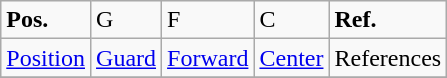<table class="wikitable">
<tr>
<td><strong>Pos.</strong></td>
<td>G</td>
<td>F</td>
<td>C</td>
<td><strong>Ref.</strong></td>
</tr>
<tr>
<td><a href='#'>Position</a></td>
<td><a href='#'>Guard</a></td>
<td><a href='#'>Forward</a></td>
<td><a href='#'>Center</a></td>
<td>References</td>
</tr>
<tr>
</tr>
</table>
